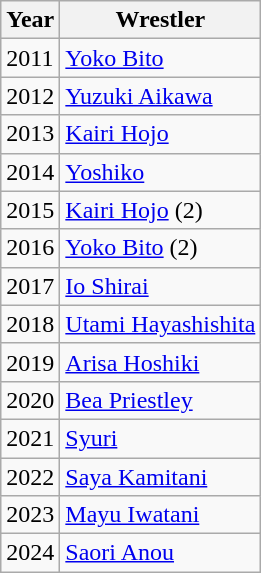<table class="wikitable">
<tr>
<th>Year</th>
<th>Wrestler</th>
</tr>
<tr>
<td>2011</td>
<td><a href='#'>Yoko Bito</a></td>
</tr>
<tr>
<td>2012</td>
<td><a href='#'>Yuzuki Aikawa</a></td>
</tr>
<tr>
<td>2013</td>
<td><a href='#'>Kairi Hojo</a></td>
</tr>
<tr>
<td>2014</td>
<td><a href='#'>Yoshiko</a></td>
</tr>
<tr>
<td>2015</td>
<td><a href='#'>Kairi Hojo</a> (2)</td>
</tr>
<tr>
<td>2016</td>
<td><a href='#'>Yoko Bito</a> (2)</td>
</tr>
<tr>
<td>2017</td>
<td><a href='#'>Io Shirai</a></td>
</tr>
<tr>
<td>2018</td>
<td><a href='#'>Utami Hayashishita</a></td>
</tr>
<tr>
<td>2019</td>
<td><a href='#'>Arisa Hoshiki</a></td>
</tr>
<tr>
<td>2020</td>
<td><a href='#'>Bea Priestley</a></td>
</tr>
<tr>
<td>2021</td>
<td><a href='#'>Syuri</a></td>
</tr>
<tr>
<td>2022</td>
<td><a href='#'>Saya Kamitani</a></td>
</tr>
<tr>
<td>2023</td>
<td><a href='#'>Mayu Iwatani</a></td>
</tr>
<tr>
<td>2024</td>
<td><a href='#'>Saori Anou</a></td>
</tr>
</table>
